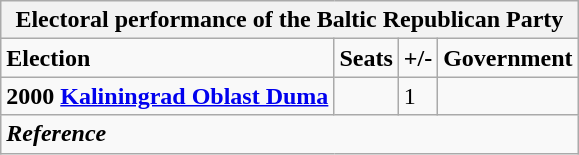<table class="wikitable">
<tr>
<th colspan="4">Electoral performance of the Baltic Republican Party</th>
</tr>
<tr>
<td><strong>Election</strong></td>
<td><strong>Seats</strong></td>
<td><strong>+/-</strong></td>
<td><strong>Government</strong></td>
</tr>
<tr>
<td><strong>2000 <a href='#'>Kaliningrad Oblast Duma</a></strong></td>
<td></td>
<td>1</td>
<td></td>
</tr>
<tr>
<td colspan="4"><strong><em>Reference</em></strong></td>
</tr>
</table>
